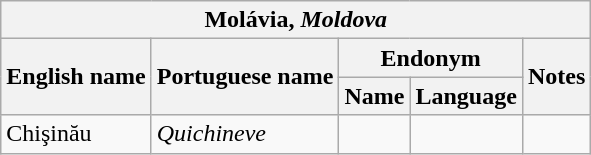<table class="wikitable sortable">
<tr>
<th colspan="5"> Molávia, <em>Moldova</em></th>
</tr>
<tr>
<th rowspan="2">English name</th>
<th rowspan="2">Portuguese name</th>
<th colspan="2">Endonym</th>
<th rowspan="2">Notes</th>
</tr>
<tr>
<th>Name</th>
<th>Language</th>
</tr>
<tr>
<td>Chişinău</td>
<td><em>Quichineve</em></td>
<td></td>
<td></td>
<td></td>
</tr>
</table>
